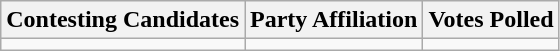<table class="wikitable sortable">
<tr>
<th>Contesting Candidates</th>
<th>Party Affiliation</th>
<th>Votes Polled</th>
</tr>
<tr>
<td></td>
<td></td>
<td></td>
</tr>
</table>
